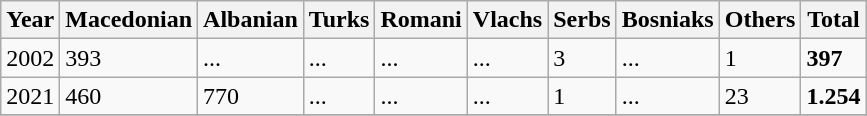<table class="wikitable">
<tr>
<th>Year</th>
<th>Macedonian</th>
<th>Albanian</th>
<th>Turks</th>
<th>Romani</th>
<th>Vlachs</th>
<th>Serbs</th>
<th>Bosniaks</th>
<th><abbr>Others</abbr></th>
<th>Total</th>
</tr>
<tr>
<td>2002</td>
<td>393</td>
<td>...</td>
<td>...</td>
<td>...</td>
<td>...</td>
<td>3</td>
<td>...</td>
<td>1</td>
<td><strong>397</strong></td>
</tr>
<tr>
<td>2021</td>
<td>460</td>
<td>770</td>
<td>...</td>
<td>...</td>
<td>...</td>
<td>1</td>
<td>...</td>
<td>23</td>
<td><strong>1.254</strong></td>
</tr>
<tr>
</tr>
</table>
